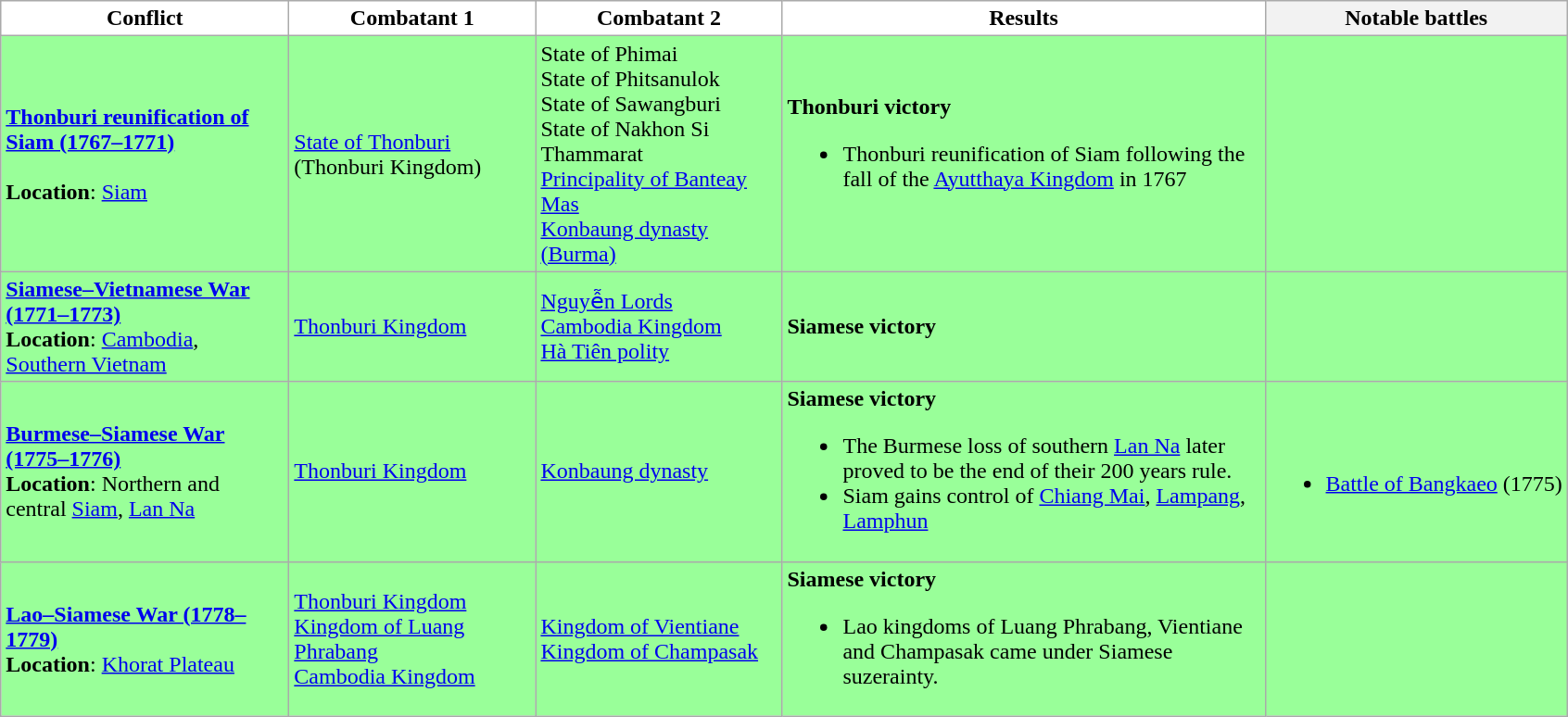<table class="wikitable">
<tr>
<th style="background-color:white;" rowspan="1"width=200px><span>Conflict</span></th>
<th style="background-color:white;" rowspan="1" width=170px><span>Combatant 1</span></th>
<th style="background-color:white;" rowspan="1" width=170px><span>Combatant 2</span></th>
<th style="background-color:white;" rowspan="1" width=340px><span>Results</span></th>
<th>Notable battles</th>
</tr>
<tr bgcolor="#99ff99">
<td><strong><a href='#'>Thonburi reunification of Siam (1767–1771)</a></strong><br><br><strong>Location</strong>: <a href='#'>Siam</a></td>
<td> <a href='#'>State of Thonburi</a> (Thonburi Kingdom)</td>
<td>State of Phimai<br>State of Phitsanulok<br>State of Sawangburi<br>State of Nakhon Si Thammarat<br><a href='#'>Principality of Banteay Mas</a><br> <a href='#'>Konbaung dynasty (Burma)</a></td>
<td><strong>Thonburi victory</strong><br><ul><li>Thonburi reunification of Siam following the fall of the <a href='#'>Ayutthaya Kingdom</a> in 1767</li></ul></td>
<td></td>
</tr>
<tr bgcolor="#99ff99">
<td><strong><a href='#'>Siamese–Vietnamese War (1771–1773)</a></strong><br><strong>Location</strong>: <a href='#'>Cambodia</a>, <a href='#'>Southern Vietnam</a>
</td>
<td> <a href='#'>Thonburi Kingdom</a></td>
<td><a href='#'>Nguyễn Lords</a><br> <a href='#'>Cambodia Kingdom</a><br><a href='#'>Hà Tiên polity</a></td>
<td><strong>Siamese victory</strong></td>
<td></td>
</tr>
<tr bgcolor="#99ff99">
<td><strong><a href='#'>Burmese–Siamese War (1775–1776)</a></strong><br><strong>Location</strong>: Northern and central <a href='#'>Siam</a>, <a href='#'>Lan Na</a></td>
<td> <a href='#'>Thonburi Kingdom</a></td>
<td> <a href='#'>Konbaung dynasty</a></td>
<td><strong>Siamese victory</strong><br><ul><li>The Burmese loss of southern <a href='#'>Lan Na</a> later proved to be the end of their 200 years rule.</li><li>Siam gains control of <a href='#'>Chiang Mai</a>, <a href='#'>Lampang</a>, <a href='#'>Lamphun</a></li></ul></td>
<td><br><ul><li><a href='#'>Battle of Bangkaeo</a> (1775)</li></ul></td>
</tr>
<tr bgcolor="#99ff99">
<td><strong><a href='#'>Lao–Siamese War (1778–1779)</a></strong><br><strong>Location</strong>: <a href='#'>Khorat Plateau</a></td>
<td>  <a href='#'>Thonburi Kingdom</a> <br> <a href='#'>Kingdom of Luang Phrabang</a><br> <a href='#'>Cambodia Kingdom</a></td>
<td> <a href='#'>Kingdom of Vientiane</a><br> <a href='#'>Kingdom of Champasak</a></td>
<td><strong>Siamese victory</strong><br><ul><li>Lao kingdoms of Luang Phrabang, Vientiane and Champasak came under Siamese suzerainty.</li></ul></td>
<td></td>
</tr>
</table>
